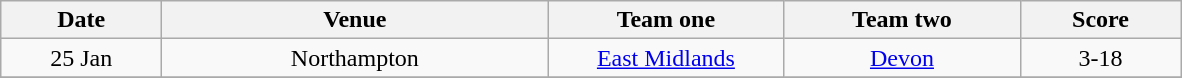<table class="wikitable" style="text-align: center">
<tr>
<th width=100>Date</th>
<th width=250>Venue</th>
<th width=150>Team one</th>
<th width=150>Team two</th>
<th width=100>Score</th>
</tr>
<tr>
<td>25 Jan</td>
<td>Northampton</td>
<td><a href='#'>East Midlands</a></td>
<td><a href='#'>Devon</a></td>
<td>3-18</td>
</tr>
<tr>
</tr>
</table>
